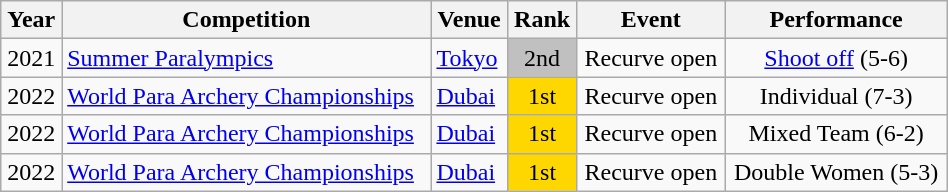<table class="wikitable" width=50% style="font-size:100%; text-align:center;">
<tr>
<th>Year</th>
<th>Competition</th>
<th>Venue</th>
<th>Rank</th>
<th>Event</th>
<th>Performance</th>
</tr>
<tr>
<td>2021</td>
<td align=left><a href='#'>Summer Paralympics</a></td>
<td align=left> <a href='#'>Tokyo</a></td>
<td bgcolor=silver>2nd</td>
<td>Recurve open</td>
<td><a href='#'>Shoot off</a> (5-6)</td>
</tr>
<tr>
<td>2022</td>
<td align=left><a href='#'>World Para Archery Championships</a></td>
<td align=left> <a href='#'>Dubai</a></td>
<td bgcolor=gold>1st</td>
<td>Recurve open</td>
<td>Individual (7-3)</td>
</tr>
<tr>
<td>2022</td>
<td align=left><a href='#'>World Para Archery Championships</a></td>
<td align=left> <a href='#'>Dubai</a></td>
<td bgcolor=gold>1st</td>
<td>Recurve open</td>
<td>Mixed Team (6-2)</td>
</tr>
<tr>
<td>2022</td>
<td align=left><a href='#'>World Para Archery Championships</a></td>
<td align=left> <a href='#'>Dubai</a></td>
<td bgcolor=gold>1st</td>
<td>Recurve open</td>
<td>Double Women (5-3)</td>
</tr>
</table>
